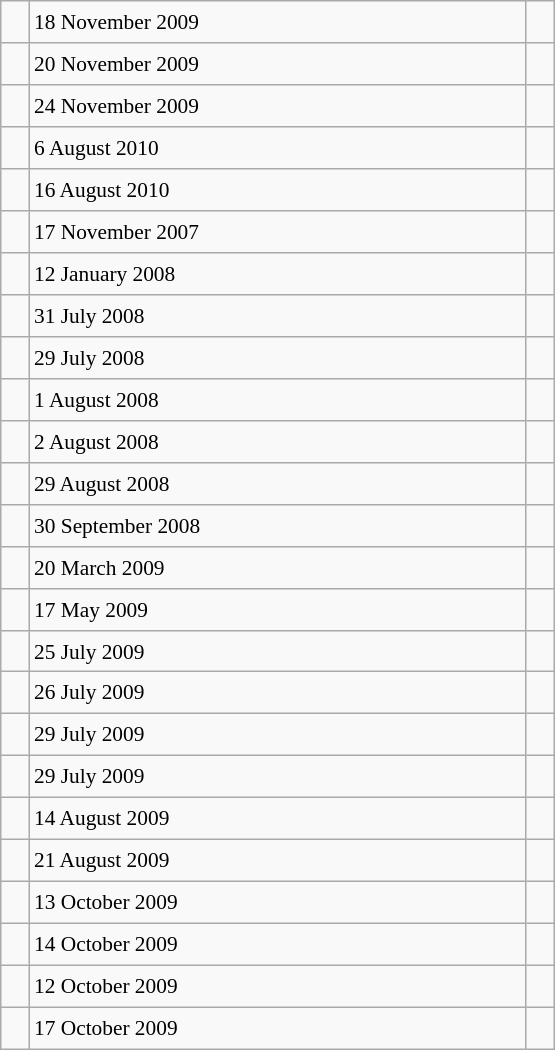<table class="wikitable" style="font-size: 89%; float: left; width: 26em; margin-right: 1em; height: 700px">
<tr>
<td></td>
<td>18 November 2009</td>
<td></td>
</tr>
<tr>
<td></td>
<td>20 November 2009</td>
<td></td>
</tr>
<tr>
<td></td>
<td>24 November 2009</td>
<td></td>
</tr>
<tr>
<td></td>
<td>6 August 2010</td>
<td></td>
</tr>
<tr>
<td></td>
<td>16 August 2010</td>
<td></td>
</tr>
<tr>
<td></td>
<td>17 November 2007</td>
<td></td>
</tr>
<tr>
<td></td>
<td>12 January 2008</td>
<td></td>
</tr>
<tr>
<td></td>
<td>31 July 2008</td>
<td></td>
</tr>
<tr>
<td></td>
<td>29 July 2008</td>
<td></td>
</tr>
<tr>
<td></td>
<td>1 August 2008</td>
<td></td>
</tr>
<tr>
<td></td>
<td>2 August 2008</td>
<td></td>
</tr>
<tr>
<td></td>
<td>29 August 2008</td>
<td></td>
</tr>
<tr>
<td></td>
<td>30 September 2008</td>
<td></td>
</tr>
<tr>
<td></td>
<td>20 March 2009</td>
<td></td>
</tr>
<tr>
<td></td>
<td>17 May 2009</td>
<td></td>
</tr>
<tr>
<td></td>
<td>25 July 2009</td>
<td></td>
</tr>
<tr>
<td></td>
<td>26 July 2009</td>
<td></td>
</tr>
<tr>
<td></td>
<td>29 July 2009</td>
<td></td>
</tr>
<tr>
<td></td>
<td>29 July 2009</td>
<td></td>
</tr>
<tr>
<td></td>
<td>14 August 2009</td>
<td></td>
</tr>
<tr>
<td></td>
<td>21 August 2009</td>
<td></td>
</tr>
<tr>
<td></td>
<td>13 October 2009</td>
<td></td>
</tr>
<tr>
<td></td>
<td>14 October 2009</td>
<td></td>
</tr>
<tr>
<td></td>
<td>12 October 2009</td>
<td></td>
</tr>
<tr>
<td></td>
<td>17 October 2009</td>
<td></td>
</tr>
</table>
